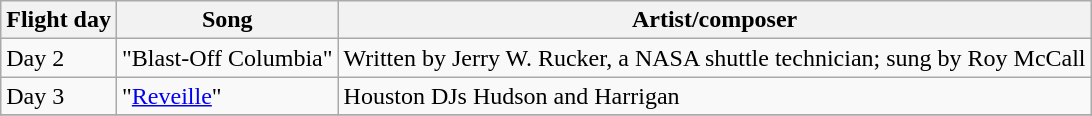<table class="wikitable">
<tr>
<th>Flight day</th>
<th>Song</th>
<th>Artist/composer</th>
</tr>
<tr>
<td>Day 2</td>
<td>"Blast-Off Columbia"</td>
<td>Written by Jerry W. Rucker, a NASA shuttle technician; sung by Roy McCall</td>
</tr>
<tr>
<td>Day 3</td>
<td>"<a href='#'>Reveille</a>"</td>
<td>Houston DJs Hudson and Harrigan</td>
</tr>
<tr>
</tr>
</table>
